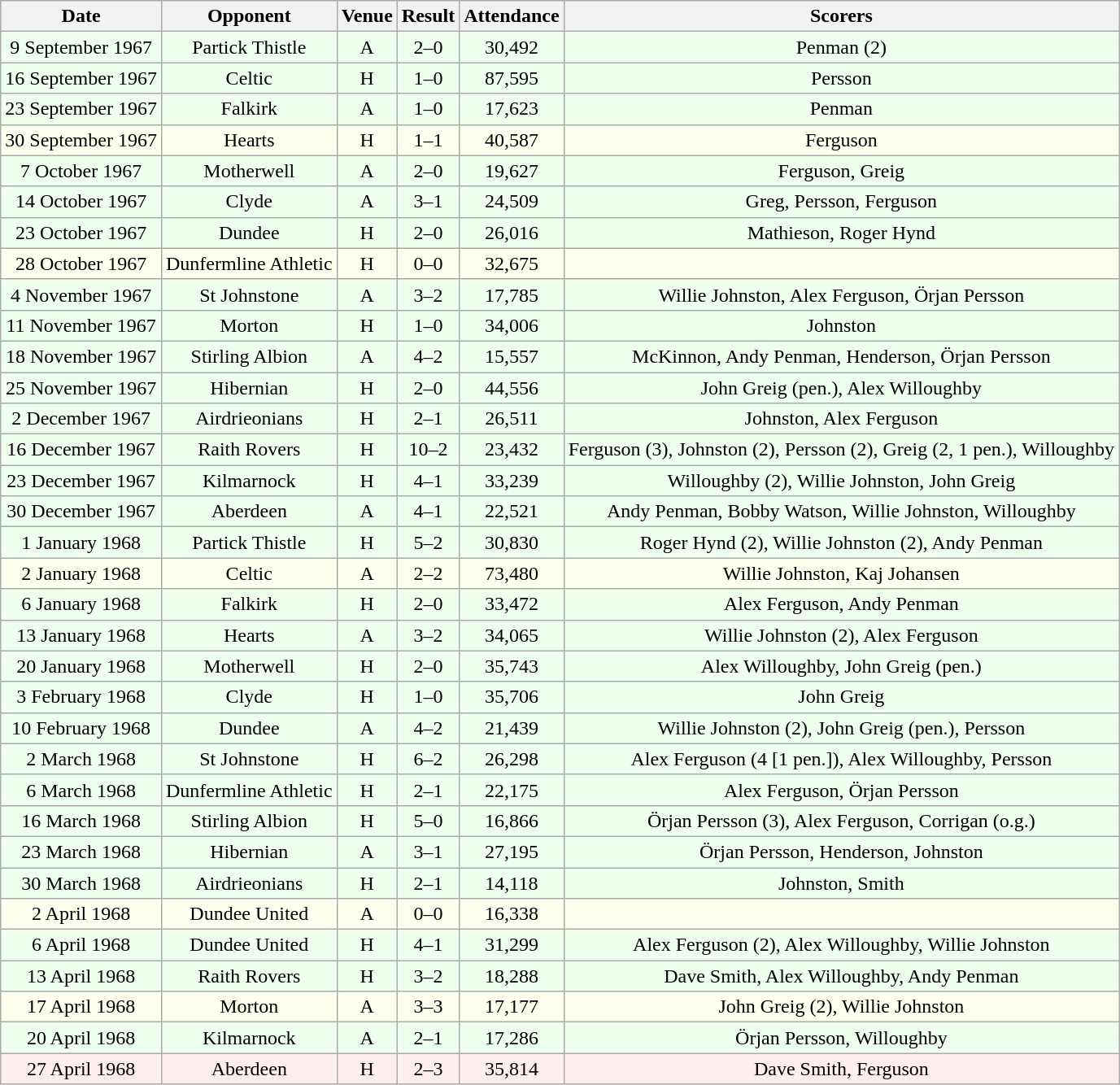<table class="wikitable sortable" style="font-size:100%; text-align:center">
<tr>
<th>Date</th>
<th>Opponent</th>
<th>Venue</th>
<th>Result</th>
<th>Attendance</th>
<th>Scorers</th>
</tr>
<tr bgcolor = "#EEFFEE">
<td>9 September 1967</td>
<td>Partick Thistle</td>
<td>A</td>
<td>2–0</td>
<td>30,492</td>
<td>Penman (2)</td>
</tr>
<tr bgcolor = "#EEFFEE">
<td>16 September 1967</td>
<td>Celtic</td>
<td>H</td>
<td>1–0</td>
<td>87,595</td>
<td>Persson</td>
</tr>
<tr bgcolor = "#EEFFEE">
<td>23 September 1967</td>
<td>Falkirk</td>
<td>A</td>
<td>1–0</td>
<td>17,623</td>
<td>Penman</td>
</tr>
<tr bgcolor = "#FFFFEE">
<td>30 September 1967</td>
<td>Hearts</td>
<td>H</td>
<td>1–1</td>
<td>40,587</td>
<td>Ferguson</td>
</tr>
<tr bgcolor = "#EEFFEE">
<td>7 October 1967</td>
<td>Motherwell</td>
<td>A</td>
<td>2–0</td>
<td>19,627</td>
<td>Ferguson, Greig</td>
</tr>
<tr bgcolor = "#EEFFEE">
<td>14 October 1967</td>
<td>Clyde</td>
<td>A</td>
<td>3–1</td>
<td>24,509</td>
<td>Greg, Persson, Ferguson</td>
</tr>
<tr bgcolor = "#EEFFEE">
<td>23 October 1967</td>
<td>Dundee</td>
<td>H</td>
<td>2–0</td>
<td>26,016</td>
<td>Mathieson, Roger Hynd</td>
</tr>
<tr bgcolor = "#FFFFEE">
<td>28 October 1967</td>
<td>Dunfermline Athletic</td>
<td>H</td>
<td>0–0</td>
<td>32,675</td>
<td></td>
</tr>
<tr bgcolor = "#EEFFEE">
<td>4 November 1967</td>
<td>St Johnstone</td>
<td>A</td>
<td>3–2</td>
<td>17,785</td>
<td>Willie Johnston, Alex Ferguson, Örjan Persson</td>
</tr>
<tr bgcolor = "#EEFFEE">
<td>11 November 1967</td>
<td>Morton</td>
<td>H</td>
<td>1–0</td>
<td>34,006</td>
<td>Johnston</td>
</tr>
<tr bgcolor = "#EEFFEE">
<td>18 November 1967</td>
<td>Stirling Albion</td>
<td>A</td>
<td>4–2</td>
<td>15,557</td>
<td>McKinnon, Andy Penman, Henderson, Örjan Persson</td>
</tr>
<tr bgcolor = "#EEFFEE">
<td>25 November 1967</td>
<td>Hibernian</td>
<td>H</td>
<td>2–0</td>
<td>44,556</td>
<td>John Greig (pen.), Alex Willoughby</td>
</tr>
<tr bgcolor = "#EEFFEE">
<td>2 December 1967</td>
<td>Airdrieonians</td>
<td>H</td>
<td>2–1</td>
<td>26,511</td>
<td>Johnston, Alex Ferguson</td>
</tr>
<tr bgcolor = "#EEFFEE">
<td>16 December 1967</td>
<td>Raith Rovers</td>
<td>H</td>
<td>10–2</td>
<td>23,432</td>
<td>Ferguson (3), Johnston (2), Persson (2), Greig (2, 1 pen.), Willoughby</td>
</tr>
<tr bgcolor = "#EEFFEE">
<td>23 December 1967</td>
<td>Kilmarnock</td>
<td>H</td>
<td>4–1</td>
<td>33,239</td>
<td>Willoughby (2), Willie Johnston, John Greig</td>
</tr>
<tr bgcolor = "#EEFFEE">
<td>30 December 1967</td>
<td>Aberdeen</td>
<td>A</td>
<td>4–1</td>
<td>22,521</td>
<td>Andy Penman, Bobby Watson, Willie Johnston, Willoughby</td>
</tr>
<tr bgcolor = "#EEFFEE">
<td>1 January 1968</td>
<td>Partick Thistle</td>
<td>H</td>
<td>5–2</td>
<td>30,830</td>
<td>Roger Hynd (2), Willie Johnston (2), Andy Penman</td>
</tr>
<tr bgcolor = "#FFFFEE">
<td>2 January 1968</td>
<td>Celtic</td>
<td>A</td>
<td>2–2</td>
<td>73,480</td>
<td>Willie Johnston, Kaj Johansen</td>
</tr>
<tr bgcolor = "#EEFFEE">
<td>6 January 1968</td>
<td>Falkirk</td>
<td>H</td>
<td>2–0</td>
<td>33,472</td>
<td>Alex Ferguson, Andy Penman</td>
</tr>
<tr bgcolor = "#EEFFEE">
<td>13 January 1968</td>
<td>Hearts</td>
<td>A</td>
<td>3–2</td>
<td>34,065</td>
<td>Willie Johnston (2), Alex Ferguson</td>
</tr>
<tr bgcolor = "#EEFFEE">
<td>20 January 1968</td>
<td>Motherwell</td>
<td>H</td>
<td>2–0</td>
<td>35,743</td>
<td>Alex Willoughby, John Greig (pen.)</td>
</tr>
<tr bgcolor = "#EEFFEE">
<td>3 February 1968</td>
<td>Clyde</td>
<td>H</td>
<td>1–0</td>
<td>35,706</td>
<td>John Greig</td>
</tr>
<tr bgcolor = "#EEFFEE">
<td>10 February 1968</td>
<td>Dundee</td>
<td>A</td>
<td>4–2</td>
<td>21,439</td>
<td>Willie Johnston (2), John Greig (pen.), Persson</td>
</tr>
<tr bgcolor = "#EEFFEE">
<td>2 March 1968</td>
<td>St Johnstone</td>
<td>H</td>
<td>6–2</td>
<td>26,298</td>
<td>Alex Ferguson (4 [1 pen.]), Alex Willoughby, Persson</td>
</tr>
<tr bgcolor = "#EEFFEE">
<td>6 March 1968</td>
<td>Dunfermline Athletic</td>
<td>H</td>
<td>2–1</td>
<td>22,175</td>
<td>Alex Ferguson, Örjan Persson</td>
</tr>
<tr bgcolor = "#EEFFEE">
<td>16 March 1968</td>
<td>Stirling Albion</td>
<td>H</td>
<td>5–0</td>
<td>16,866</td>
<td>Örjan Persson (3), Alex Ferguson, Corrigan (o.g.)</td>
</tr>
<tr bgcolor = "#EEFFEE">
<td>23 March 1968</td>
<td>Hibernian</td>
<td>A</td>
<td>3–1</td>
<td>27,195</td>
<td>Örjan Persson, Henderson, Johnston</td>
</tr>
<tr bgcolor = "#EEFFEE">
<td>30 March 1968</td>
<td>Airdrieonians</td>
<td>H</td>
<td>2–1</td>
<td>14,118</td>
<td>Johnston, Smith</td>
</tr>
<tr bgcolor = "#FFFFEE">
<td>2 April 1968</td>
<td>Dundee United</td>
<td>A</td>
<td>0–0</td>
<td>16,338</td>
<td></td>
</tr>
<tr bgcolor = "#EEFFEE">
<td>6 April 1968</td>
<td>Dundee United</td>
<td>H</td>
<td>4–1</td>
<td>31,299</td>
<td>Alex Ferguson (2), Alex Willoughby, Willie Johnston</td>
</tr>
<tr bgcolor = "#EEFFEE">
<td>13 April 1968</td>
<td>Raith Rovers</td>
<td>H</td>
<td>3–2</td>
<td>18,288</td>
<td>Dave Smith, Alex Willoughby, Andy Penman</td>
</tr>
<tr bgcolor = "#FFFFEE">
<td>17 April 1968</td>
<td>Morton</td>
<td>A</td>
<td>3–3</td>
<td>17,177</td>
<td>John Greig (2), Willie Johnston</td>
</tr>
<tr bgcolor = "#EEFFEE">
<td>20 April 1968</td>
<td>Kilmarnock</td>
<td>A</td>
<td>2–1</td>
<td>17,286</td>
<td>Örjan Persson, Willoughby</td>
</tr>
<tr bgcolor = "#FFEEEE">
<td>27 April 1968</td>
<td>Aberdeen</td>
<td>H</td>
<td>2–3</td>
<td>35,814</td>
<td>Dave Smith, Ferguson</td>
</tr>
</table>
